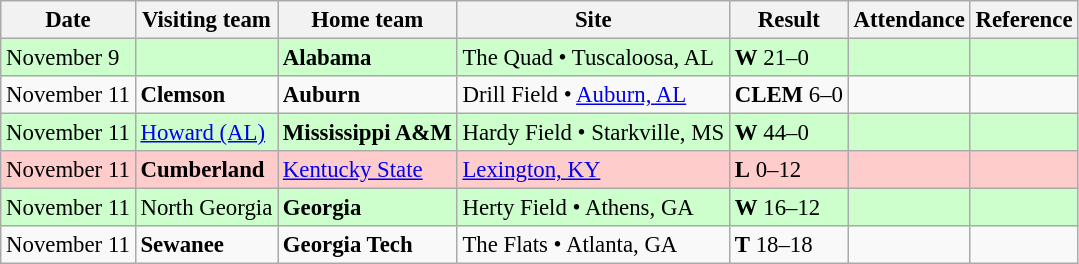<table class="wikitable" style="font-size:95%;">
<tr>
<th>Date</th>
<th>Visiting team</th>
<th>Home team</th>
<th>Site</th>
<th>Result</th>
<th>Attendance</th>
<th class="unsortable">Reference</th>
</tr>
<tr bgcolor=ccffcc>
<td>November 9</td>
<td></td>
<td><strong>Alabama</strong></td>
<td>The Quad • Tuscaloosa, AL</td>
<td><strong>W</strong> 21–0</td>
<td></td>
<td></td>
</tr>
<tr bgcolor=>
<td>November 11</td>
<td><strong>Clemson</strong></td>
<td><strong>Auburn</strong></td>
<td>Drill Field • <a href='#'>Auburn, AL</a></td>
<td><strong>CLEM</strong> 6–0</td>
<td></td>
<td></td>
</tr>
<tr bgcolor=ccffcc>
<td>November 11</td>
<td><a href='#'>Howard (AL)</a></td>
<td><strong>Mississippi A&M</strong></td>
<td>Hardy Field • Starkville, MS</td>
<td><strong>W</strong> 44–0</td>
<td></td>
<td></td>
</tr>
<tr bgcolor=ffcccc>
<td>November 11</td>
<td><strong>Cumberland</strong></td>
<td><a href='#'>Kentucky State</a></td>
<td><a href='#'>Lexington, KY</a></td>
<td><strong>L</strong> 0–12</td>
<td></td>
<td></td>
</tr>
<tr bgcolor=ccffcc>
<td>November 11</td>
<td>North Georgia</td>
<td><strong>Georgia</strong></td>
<td>Herty Field • Athens, GA</td>
<td><strong>W</strong> 16–12</td>
<td></td>
<td></td>
</tr>
<tr bgcolor=>
<td>November 11</td>
<td><strong>Sewanee</strong></td>
<td><strong>Georgia Tech</strong></td>
<td>The Flats • Atlanta, GA</td>
<td><strong>T</strong> 18–18</td>
<td></td>
<td></td>
</tr>
</table>
